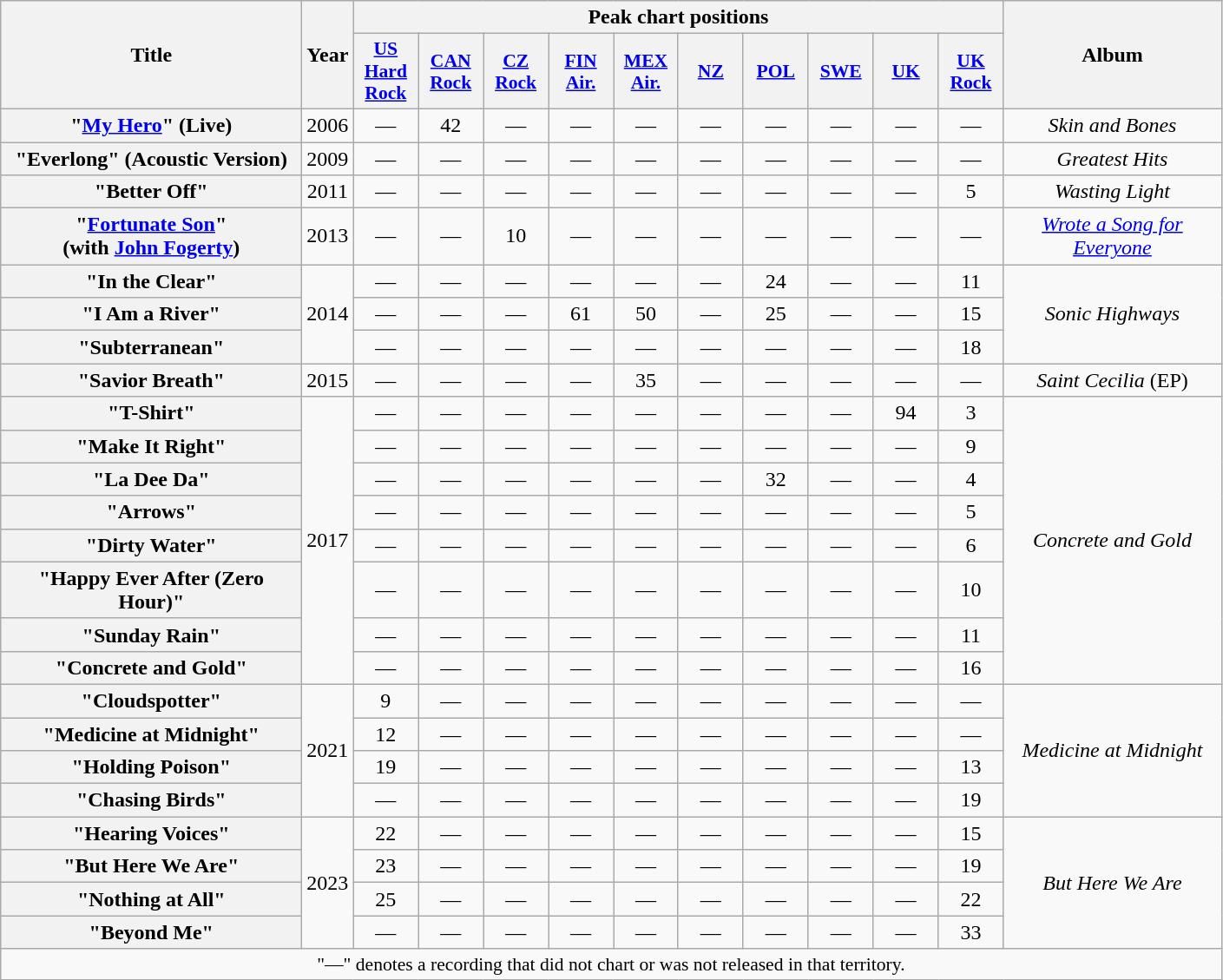<table class="wikitable plainrowheaders" style="text-align:center;">
<tr>
<th scope="col" rowspan="2" style="width:14em;">Title</th>
<th scope="col" rowspan="2" style="width:2em;">Year</th>
<th scope="col" colspan="10">Peak chart positions</th>
<th scope="col" rowspan="2" style="width:10em;">Album</th>
</tr>
<tr>
<th scope="col" style="width:3em;font-size:90%;"><a href='#'>US<br>Hard<br>Rock</a><br></th>
<th scope="col" style="width:3em;font-size:90%;"><a href='#'>CAN<br>Rock</a><br></th>
<th scope="col" style="width:3em;font-size:90%;"><a href='#'>CZ<br>Rock</a><br></th>
<th scope="col" style="width:3em;font-size:90%;"><a href='#'>FIN<br>Air.</a><br></th>
<th scope="col" style="width:3em;font-size:90%;"><a href='#'>MEX<br> Air.</a><br></th>
<th scope="col" style="width:3em;font-size:90%;"><a href='#'>NZ</a><br></th>
<th scope="col" style="width:3em;font-size:90%;"><a href='#'>POL</a><br></th>
<th scope="col" style="width:3em;font-size:90%;"><a href='#'>SWE</a><br></th>
<th scope="col" style="width:3em;font-size:90%;"><a href='#'>UK</a><br></th>
<th scope="col" style="width:3em;font-size:90%;"><a href='#'>UK<br>Rock</a><br></th>
</tr>
<tr>
<th scope="row">"<a href='#'>My Hero</a>" (Live)</th>
<td>2006</td>
<td>—</td>
<td>42</td>
<td>—</td>
<td>—</td>
<td>—</td>
<td>—</td>
<td>—</td>
<td>—</td>
<td>—</td>
<td>—</td>
<td><em>Skin and Bones</em></td>
</tr>
<tr>
<th scope="row">"Everlong" (Acoustic Version)</th>
<td>2009</td>
<td>—</td>
<td>—</td>
<td>—</td>
<td>—</td>
<td>—</td>
<td>—</td>
<td>—</td>
<td>—</td>
<td>—</td>
<td>—</td>
<td><em>Greatest Hits</em></td>
</tr>
<tr>
<th scope="row">"Better Off"</th>
<td>2011</td>
<td>—</td>
<td>—</td>
<td>—</td>
<td>—</td>
<td>—</td>
<td>—</td>
<td>—</td>
<td>—</td>
<td>—</td>
<td>5</td>
<td><em>Wasting Light</em></td>
</tr>
<tr>
<th scope="row">"<a href='#'>Fortunate Son</a>"<br><span>(with <a href='#'>John Fogerty</a>)</span></th>
<td>2013</td>
<td>—</td>
<td>—</td>
<td>10</td>
<td>—</td>
<td>—</td>
<td>—</td>
<td>—</td>
<td>—</td>
<td>—</td>
<td>—</td>
<td><em><a href='#'>Wrote a Song for Everyone</a></em></td>
</tr>
<tr>
<th scope="row">"In the Clear"</th>
<td rowspan="3">2014</td>
<td>—</td>
<td>—</td>
<td>—</td>
<td>—</td>
<td>—</td>
<td>—</td>
<td>24</td>
<td>—</td>
<td>—</td>
<td>11</td>
<td rowspan="3"><em>Sonic Highways</em></td>
</tr>
<tr>
<th scope="row">"I Am a River"</th>
<td>—</td>
<td>—</td>
<td>—</td>
<td>61</td>
<td>50</td>
<td>—</td>
<td>25</td>
<td>—</td>
<td>—</td>
<td>15</td>
</tr>
<tr>
<th scope="row">"Subterranean"</th>
<td>—</td>
<td>—</td>
<td>—</td>
<td>—</td>
<td>—</td>
<td>—</td>
<td>—</td>
<td>—</td>
<td>—</td>
<td>18</td>
</tr>
<tr>
<th scope="row">"Savior Breath"</th>
<td>2015</td>
<td>—</td>
<td>—</td>
<td>—</td>
<td>—</td>
<td>35</td>
<td>—</td>
<td>—</td>
<td>—</td>
<td>—</td>
<td>—</td>
<td><em>Saint Cecilia</em> (EP)</td>
</tr>
<tr>
<th scope="row">"T-Shirt"</th>
<td rowspan="8">2017</td>
<td>—</td>
<td>—</td>
<td>—</td>
<td>—</td>
<td>—</td>
<td>—</td>
<td>—</td>
<td>—</td>
<td>94</td>
<td>3</td>
<td rowspan="8"><em>Concrete and Gold</em></td>
</tr>
<tr>
<th scope="row">"Make It Right"</th>
<td>—</td>
<td>—</td>
<td>—</td>
<td>—</td>
<td>—</td>
<td>—</td>
<td>—</td>
<td>—</td>
<td>—</td>
<td>9</td>
</tr>
<tr>
<th scope="row">"La Dee Da"</th>
<td>—</td>
<td>—</td>
<td>—</td>
<td>—</td>
<td>—</td>
<td>—</td>
<td>32</td>
<td>—</td>
<td>—</td>
<td>4</td>
</tr>
<tr>
<th scope="row">"Arrows"</th>
<td>—</td>
<td>—</td>
<td>—</td>
<td>—</td>
<td>—</td>
<td>—</td>
<td>—</td>
<td>—</td>
<td>—</td>
<td>5</td>
</tr>
<tr>
<th scope="row">"Dirty Water"</th>
<td>—</td>
<td>—</td>
<td>—</td>
<td>—</td>
<td>—</td>
<td>—</td>
<td>—</td>
<td>—</td>
<td>—</td>
<td>6</td>
</tr>
<tr>
<th scope="row">"Happy Ever After (Zero Hour)"</th>
<td>—</td>
<td>—</td>
<td>—</td>
<td>—</td>
<td>—</td>
<td>—</td>
<td>—</td>
<td>—</td>
<td>—</td>
<td>10</td>
</tr>
<tr>
<th scope="row">"Sunday Rain"</th>
<td>—</td>
<td>—</td>
<td>—</td>
<td>—</td>
<td>—</td>
<td>—</td>
<td>—</td>
<td>—</td>
<td>—</td>
<td>11</td>
</tr>
<tr>
<th scope="row">"Concrete and Gold"</th>
<td>—</td>
<td>—</td>
<td>—</td>
<td>—</td>
<td>—</td>
<td>—</td>
<td>—</td>
<td>—</td>
<td>—</td>
<td>16</td>
</tr>
<tr>
<th scope="row">"Cloudspotter"</th>
<td rowspan="4">2021</td>
<td>9</td>
<td>—</td>
<td>—</td>
<td>—</td>
<td>—</td>
<td>—</td>
<td>—</td>
<td>—</td>
<td>—</td>
<td>—</td>
<td rowspan="4"><em>Medicine at Midnight</em></td>
</tr>
<tr>
<th scope="row">"Medicine at Midnight"</th>
<td>12</td>
<td>—</td>
<td>—</td>
<td>—</td>
<td>—</td>
<td>—</td>
<td>—</td>
<td>—</td>
<td>—</td>
<td>—</td>
</tr>
<tr>
<th scope="row">"Holding Poison"</th>
<td>19</td>
<td>—</td>
<td>—</td>
<td>—</td>
<td>—</td>
<td>—</td>
<td>—</td>
<td>—</td>
<td>—</td>
<td>13</td>
</tr>
<tr>
<th scope="row">"Chasing Birds"</th>
<td>—</td>
<td>—</td>
<td>—</td>
<td>—</td>
<td>—</td>
<td>—</td>
<td>—</td>
<td>—</td>
<td>—</td>
<td>19</td>
</tr>
<tr>
<th scope="row">"Hearing Voices"</th>
<td rowspan="4">2023</td>
<td>22</td>
<td>—</td>
<td>—</td>
<td>—</td>
<td>—</td>
<td>—</td>
<td>—</td>
<td>—</td>
<td>—</td>
<td>15</td>
<td rowspan="4"><em>But Here We Are</em></td>
</tr>
<tr>
<th scope="row">"But Here We Are"</th>
<td>23</td>
<td>—</td>
<td>—</td>
<td>—</td>
<td>—</td>
<td>—</td>
<td>—</td>
<td>—</td>
<td>—</td>
<td>19</td>
</tr>
<tr>
<th scope="row">"Nothing at All"</th>
<td>25</td>
<td>—</td>
<td>—</td>
<td>—</td>
<td>—</td>
<td>—</td>
<td>—</td>
<td>—</td>
<td>—</td>
<td>22</td>
</tr>
<tr>
<th scope="row">"Beyond Me"</th>
<td>—</td>
<td>—</td>
<td>—</td>
<td>—</td>
<td>—</td>
<td>—</td>
<td>—</td>
<td>—</td>
<td>—</td>
<td>33</td>
</tr>
<tr>
<td colspan="15" style="font-size:90%">"—" denotes a recording that did not chart or was not released in that territory.</td>
</tr>
</table>
